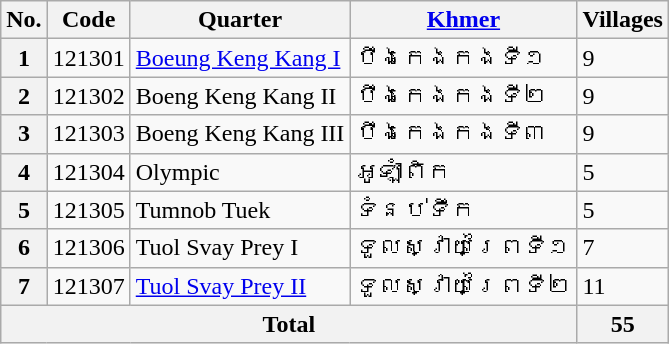<table class="wikitable sortable">
<tr>
<th>No.</th>
<th>Code</th>
<th>Quarter</th>
<th><a href='#'>Khmer</a></th>
<th>Villages</th>
</tr>
<tr>
<th>1</th>
<td>121301</td>
<td><a href='#'>Boeung Keng Kang I</a></td>
<td>បឹងកេងកងទី១</td>
<td>9</td>
</tr>
<tr>
<th>2</th>
<td>121302</td>
<td>Boeng Keng Kang II</td>
<td>បឹងកេងកងទី២</td>
<td>9</td>
</tr>
<tr>
<th>3</th>
<td>121303</td>
<td>Boeng Keng Kang III</td>
<td>បឹងកេងកងទី៣</td>
<td>9</td>
</tr>
<tr>
<th>4</th>
<td>121304</td>
<td>Olympic</td>
<td>អូឡាំពិក</td>
<td>5</td>
</tr>
<tr>
<th>5</th>
<td>121305</td>
<td>Tumnob Tuek</td>
<td>ទំនប់ទឹក</td>
<td>5</td>
</tr>
<tr>
<th>6</th>
<td>121306</td>
<td>Tuol Svay Prey I</td>
<td>ទួលស្វាយព្រៃទី១</td>
<td>7</td>
</tr>
<tr>
<th>7</th>
<td>121307</td>
<td><a href='#'>Tuol Svay Prey II</a></td>
<td>ទួលស្វាយព្រៃទី២</td>
<td>11</td>
</tr>
<tr>
<th colspan="4">Total</th>
<th>55</th>
</tr>
</table>
